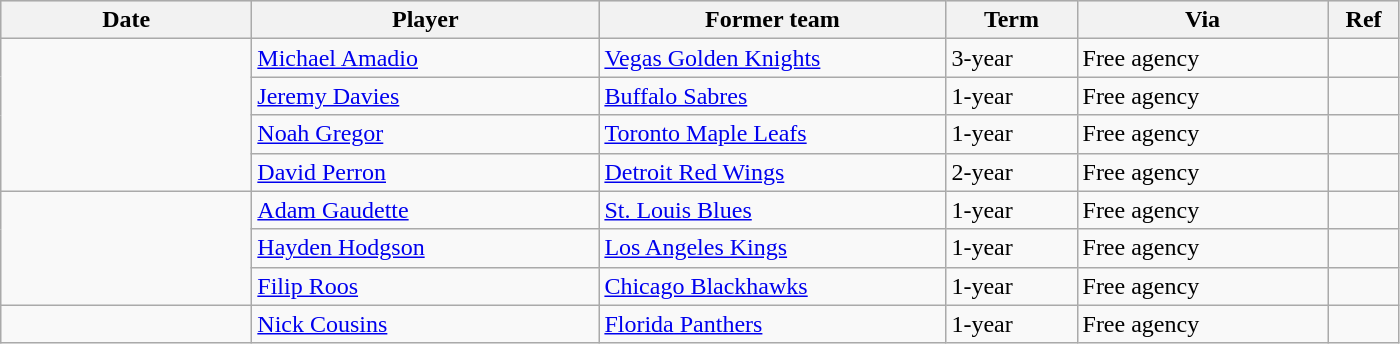<table class="wikitable">
<tr style="background:#ddd; text-align:center;">
<th style="width: 10em;">Date</th>
<th style="width: 14em;">Player</th>
<th style="width: 14em;">Former team</th>
<th style="width: 5em;">Term</th>
<th style="width: 10em;">Via</th>
<th style="width: 2.5em;">Ref</th>
</tr>
<tr>
<td rowspan=4></td>
<td><a href='#'>Michael Amadio</a></td>
<td><a href='#'>Vegas Golden Knights</a></td>
<td>3-year</td>
<td>Free agency</td>
<td></td>
</tr>
<tr>
<td><a href='#'>Jeremy Davies</a></td>
<td><a href='#'>Buffalo Sabres</a></td>
<td>1-year</td>
<td>Free agency</td>
<td></td>
</tr>
<tr>
<td><a href='#'>Noah Gregor</a></td>
<td><a href='#'>Toronto Maple Leafs</a></td>
<td>1-year</td>
<td>Free agency</td>
<td></td>
</tr>
<tr>
<td><a href='#'>David Perron</a></td>
<td><a href='#'>Detroit Red Wings</a></td>
<td>2-year</td>
<td>Free agency</td>
<td></td>
</tr>
<tr>
<td rowspan=3></td>
<td><a href='#'>Adam Gaudette</a></td>
<td><a href='#'>St. Louis Blues</a></td>
<td>1-year</td>
<td>Free agency</td>
<td></td>
</tr>
<tr>
<td><a href='#'>Hayden Hodgson</a></td>
<td><a href='#'>Los Angeles Kings</a></td>
<td>1-year</td>
<td>Free agency</td>
<td></td>
</tr>
<tr>
<td><a href='#'>Filip Roos</a></td>
<td><a href='#'>Chicago Blackhawks</a></td>
<td>1-year</td>
<td>Free agency</td>
<td></td>
</tr>
<tr>
<td></td>
<td><a href='#'>Nick Cousins</a></td>
<td><a href='#'>Florida Panthers</a></td>
<td>1-year</td>
<td>Free agency</td>
<td></td>
</tr>
</table>
